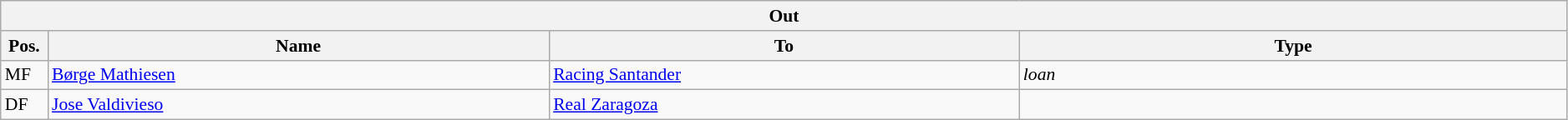<table class="wikitable" style="font-size:90%;width:99%;">
<tr>
<th colspan="4">Out</th>
</tr>
<tr>
<th width=3%>Pos.</th>
<th width=32%>Name</th>
<th width=30%>To</th>
<th width=35%>Type</th>
</tr>
<tr>
<td>MF</td>
<td><a href='#'>Børge Mathiesen</a></td>
<td><a href='#'>Racing Santander</a></td>
<td><em>loan</em></td>
</tr>
<tr>
<td>DF</td>
<td><a href='#'>Jose Valdivieso</a></td>
<td><a href='#'>Real Zaragoza</a></td>
<td></td>
</tr>
</table>
